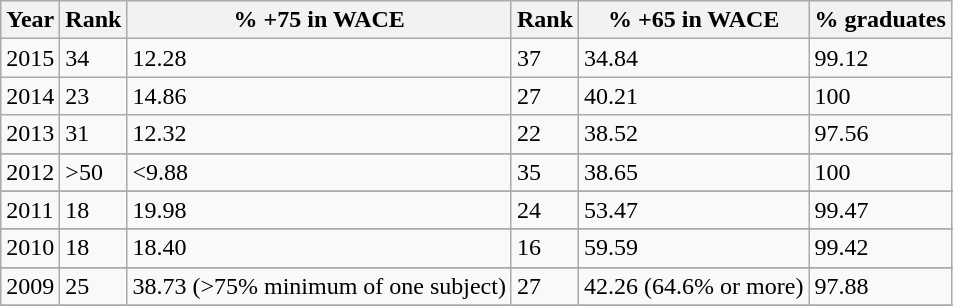<table class="wikitable sortable">
<tr>
<th>Year</th>
<th>Rank</th>
<th>% +75 in WACE</th>
<th>Rank</th>
<th>% +65 in WACE</th>
<th>% graduates</th>
</tr>
<tr>
<td>2015</td>
<td>34</td>
<td>12.28</td>
<td>37</td>
<td>34.84</td>
<td>99.12</td>
</tr>
<tr>
<td>2014</td>
<td>23</td>
<td>14.86</td>
<td>27</td>
<td>40.21</td>
<td>100</td>
</tr>
<tr>
<td>2013</td>
<td>31</td>
<td>12.32</td>
<td>22</td>
<td>38.52</td>
<td>97.56</td>
</tr>
<tr>
</tr>
<tr>
<td>2012</td>
<td>>50</td>
<td><9.88</td>
<td>35</td>
<td>38.65</td>
<td>100</td>
</tr>
<tr>
</tr>
<tr>
<td>2011</td>
<td>18</td>
<td>19.98</td>
<td>24</td>
<td>53.47</td>
<td>99.47</td>
</tr>
<tr>
</tr>
<tr>
<td>2010</td>
<td>18</td>
<td>18.40</td>
<td>16</td>
<td>59.59</td>
<td>99.42</td>
</tr>
<tr>
</tr>
<tr>
<td>2009</td>
<td>25</td>
<td>38.73 (>75% minimum of one subject)</td>
<td>27</td>
<td>42.26 (64.6% or more)</td>
<td>97.88</td>
</tr>
<tr>
</tr>
</table>
